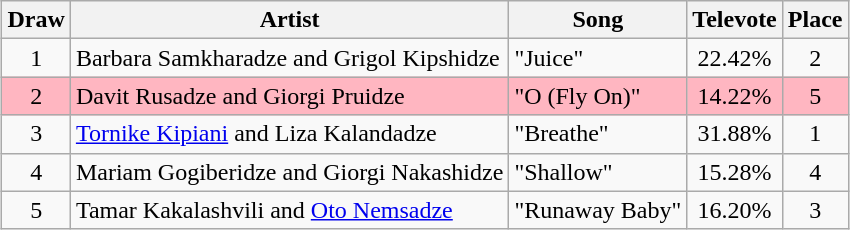<table class="sortable wikitable" style="margin: 1em auto 1em auto; text-align:center;">
<tr>
<th>Draw</th>
<th>Artist</th>
<th>Song</th>
<th>Televote</th>
<th>Place</th>
</tr>
<tr>
<td>1</td>
<td align="left">Barbara Samkharadze and Grigol Kipshidze</td>
<td align="left">"Juice"</td>
<td>22.42%</td>
<td>2</td>
</tr>
<tr style="background:lightpink;">
<td>2</td>
<td align="left">Davit Rusadze and Giorgi Pruidze</td>
<td align="left">"O (Fly On)"</td>
<td>14.22%</td>
<td>5</td>
</tr>
<tr>
<td>3</td>
<td align="left"><a href='#'>Tornike Kipiani</a> and Liza Kalandadze</td>
<td align="left">"Breathe"</td>
<td>31.88%</td>
<td>1</td>
</tr>
<tr>
<td>4</td>
<td align="left">Mariam Gogiberidze and Giorgi Nakashidze</td>
<td align="left">"Shallow"</td>
<td>15.28%</td>
<td>4</td>
</tr>
<tr>
<td>5</td>
<td align="left">Tamar Kakalashvili and <a href='#'>Oto Nemsadze</a></td>
<td align="left">"Runaway Baby"</td>
<td>16.20%</td>
<td>3</td>
</tr>
</table>
